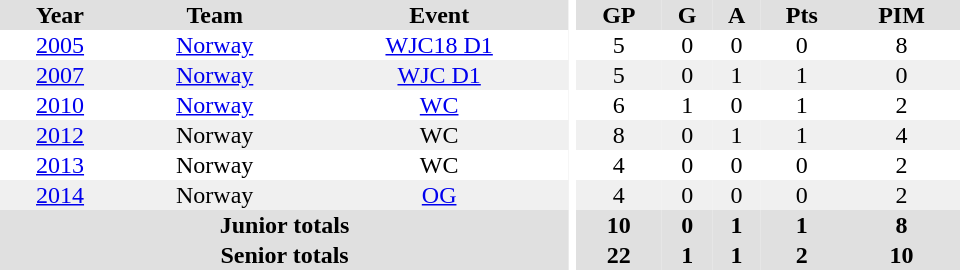<table border="0" cellpadding="1" cellspacing="0" ID="Table3" style="text-align:center; width:40em">
<tr ALIGN="center" bgcolor="#e0e0e0">
<th>Year</th>
<th>Team</th>
<th>Event</th>
<th rowspan="102" bgcolor="#ffffff"></th>
<th>GP</th>
<th>G</th>
<th>A</th>
<th>Pts</th>
<th>PIM</th>
</tr>
<tr>
<td><a href='#'>2005</a></td>
<td><a href='#'>Norway</a></td>
<td><a href='#'>WJC18 D1</a></td>
<td>5</td>
<td>0</td>
<td>0</td>
<td>0</td>
<td>8</td>
</tr>
<tr bgcolor="#f0f0f0">
<td><a href='#'>2007</a></td>
<td><a href='#'>Norway</a></td>
<td><a href='#'>WJC D1</a></td>
<td>5</td>
<td>0</td>
<td>1</td>
<td>1</td>
<td>0</td>
</tr>
<tr>
<td><a href='#'>2010</a></td>
<td><a href='#'>Norway</a></td>
<td><a href='#'>WC</a></td>
<td>6</td>
<td>1</td>
<td>0</td>
<td>1</td>
<td>2</td>
</tr>
<tr bgcolor="#f0f0f0">
<td><a href='#'>2012</a></td>
<td>Norway</td>
<td>WC</td>
<td>8</td>
<td>0</td>
<td>1</td>
<td>1</td>
<td>4</td>
</tr>
<tr>
<td><a href='#'>2013</a></td>
<td>Norway</td>
<td>WC</td>
<td>4</td>
<td>0</td>
<td>0</td>
<td>0</td>
<td>2</td>
</tr>
<tr bgcolor="#f0f0f0">
<td><a href='#'>2014</a></td>
<td>Norway</td>
<td><a href='#'>OG</a></td>
<td>4</td>
<td>0</td>
<td>0</td>
<td>0</td>
<td>2</td>
</tr>
<tr bgcolor="#e0e0e0">
<th colspan=3>Junior totals</th>
<th>10</th>
<th>0</th>
<th>1</th>
<th>1</th>
<th>8</th>
</tr>
<tr bgcolor="#e0e0e0">
<th colspan=3>Senior totals</th>
<th>22</th>
<th>1</th>
<th>1</th>
<th>2</th>
<th>10</th>
</tr>
</table>
